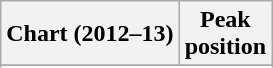<table class="wikitable sortable plainrowheaders">
<tr>
<th>Chart (2012–13)</th>
<th>Peak<br>position</th>
</tr>
<tr>
</tr>
<tr>
</tr>
<tr>
</tr>
<tr>
</tr>
<tr>
</tr>
<tr>
</tr>
<tr>
</tr>
</table>
